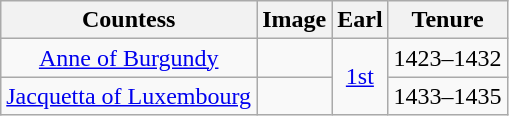<table class="wikitable" style="text-align:center">
<tr>
<th>Countess</th>
<th>Image</th>
<th>Earl</th>
<th>Tenure</th>
</tr>
<tr>
<td><a href='#'>Anne of Burgundy</a></td>
<td></td>
<td rowspan=2><a href='#'>1st</a></td>
<td>1423–1432</td>
</tr>
<tr>
<td><a href='#'>Jacquetta of Luxembourg</a></td>
<td></td>
<td>1433–1435</td>
</tr>
</table>
